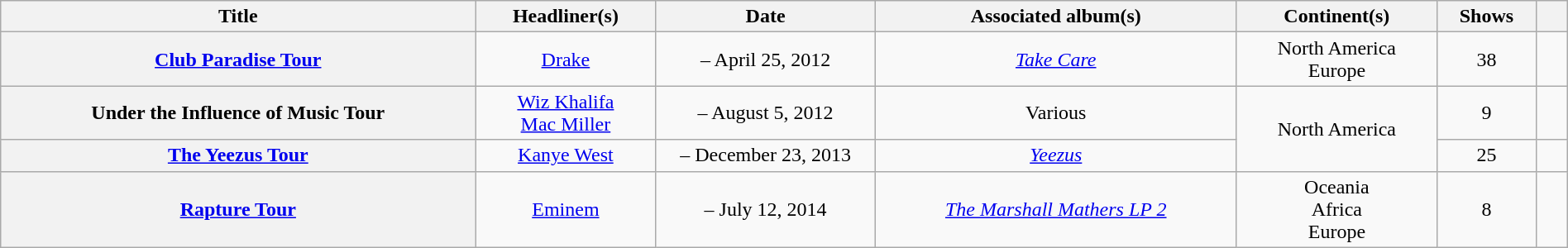<table class="wikitable sortable plainrowheaders" style="text-align:center;" width=100%>
<tr>
<th scope="col">Title</th>
<th scope="col">Headliner(s)</th>
<th scope="col" width=14%>Date</th>
<th scope="col">Associated album(s)</th>
<th scope="col">Continent(s)</th>
<th scope="col">Shows</th>
<th scope="col" width=2% class="unsortable"></th>
</tr>
<tr>
<th scope="row"><a href='#'>Club Paradise Tour</a></th>
<td><a href='#'>Drake</a></td>
<td> – April 25, 2012</td>
<td><em><a href='#'>Take Care</a></em></td>
<td> North America<br>Europe</td>
<td>38</td>
<td align="center"></td>
</tr>
<tr>
<th scope="row">Under the Influence of Music Tour</th>
<td><a href='#'>Wiz Khalifa</a><br><a href='#'>Mac Miller</a></td>
<td> – August 5, 2012</td>
<td>Various</td>
<td rowspan="2">North America</td>
<td>9</td>
<td align="center"></td>
</tr>
<tr>
<th scope="row"><a href='#'>The Yeezus Tour</a></th>
<td><a href='#'>Kanye West</a></td>
<td> – December 23, 2013</td>
<td><em><a href='#'>Yeezus</a></em></td>
<td>25</td>
<td align="center"></td>
</tr>
<tr>
<th scope="row"><a href='#'>Rapture Tour</a></th>
<td><a href='#'>Eminem</a></td>
<td> – July 12, 2014</td>
<td><em><a href='#'>The Marshall Mathers LP 2</a></em></td>
<td>Oceania<br>Africa<br>Europe</td>
<td>8</td>
<td align="center"></td>
</tr>
</table>
